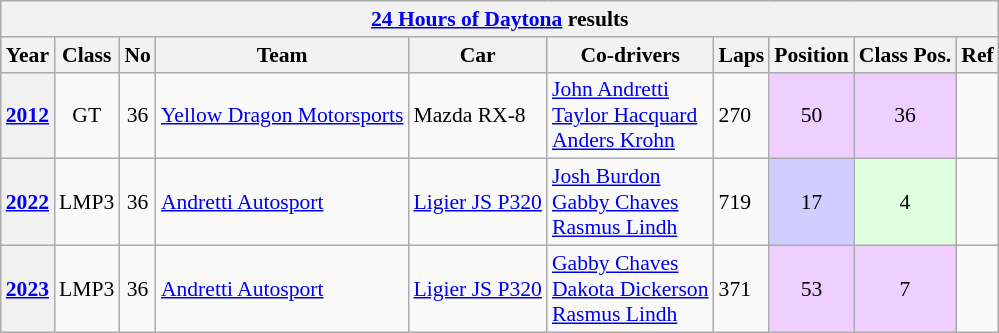<table class="wikitable" style="font-size:90%">
<tr>
<th colspan=45><a href='#'>24 Hours of Daytona</a> results</th>
</tr>
<tr style="background:#abbbdd;">
<th>Year</th>
<th>Class</th>
<th>No</th>
<th>Team</th>
<th>Car</th>
<th>Co-drivers</th>
<th>Laps</th>
<th>Position</th>
<th>Class Pos.</th>
<th>Ref</th>
</tr>
<tr>
<th><a href='#'>2012</a></th>
<td align=center>GT</td>
<td align=center>36</td>
<td> <a href='#'>Yellow Dragon Motorsports</a></td>
<td>Mazda RX-8</td>
<td> <a href='#'>John Andretti</a><br> <a href='#'>Taylor Hacquard</a><br> <a href='#'>Anders Krohn</a></td>
<td>270</td>
<td style="background:#EFCFFF;" align=center>50 </td>
<td style="background:#EFCFFF;" align=center>36 </td>
<td align=center></td>
</tr>
<tr>
<th><a href='#'>2022</a></th>
<td align=center>LMP3</td>
<td align=center>36</td>
<td> <a href='#'>Andretti Autosport</a></td>
<td><a href='#'>Ligier JS P320</a></td>
<td> <a href='#'>Josh Burdon</a><br> <a href='#'>Gabby Chaves</a><br> <a href='#'>Rasmus Lindh</a></td>
<td>719</td>
<td style="background:#CFCFFF;" align=center>17</td>
<td style="background:#DFFFDF;" align=center>4</td>
<td align=center></td>
</tr>
<tr>
<th><a href='#'>2023</a></th>
<td align=center>LMP3</td>
<td align=center>36</td>
<td> <a href='#'>Andretti Autosport</a></td>
<td><a href='#'>Ligier JS P320</a></td>
<td> <a href='#'>Gabby Chaves</a><br> <a href='#'>Dakota Dickerson</a><br> <a href='#'>Rasmus Lindh</a></td>
<td>371</td>
<td style="background:#EFCFFF;" align=center>53 </td>
<td style="background:#EFCFFF;" align=center>7 </td>
<td align=center></td>
</tr>
</table>
